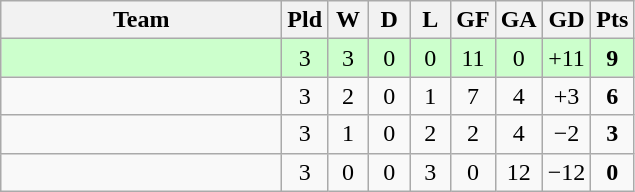<table class="wikitable" style="text-align:center;">
<tr>
<th width=180>Team</th>
<th width=20>Pld</th>
<th width=20>W</th>
<th width=20>D</th>
<th width=20>L</th>
<th width=20>GF</th>
<th width=20>GA</th>
<th width=20>GD</th>
<th width=20>Pts</th>
</tr>
<tr bgcolor="ccffcc">
<td align="left"><em></em></td>
<td>3</td>
<td>3</td>
<td>0</td>
<td>0</td>
<td>11</td>
<td>0</td>
<td>+11</td>
<td><strong>9</strong></td>
</tr>
<tr>
<td align="left"></td>
<td>3</td>
<td>2</td>
<td>0</td>
<td>1</td>
<td>7</td>
<td>4</td>
<td>+3</td>
<td><strong>6</strong></td>
</tr>
<tr>
<td align="left"></td>
<td>3</td>
<td>1</td>
<td>0</td>
<td>2</td>
<td>2</td>
<td>4</td>
<td>−2</td>
<td><strong>3</strong></td>
</tr>
<tr>
<td align="left"></td>
<td>3</td>
<td>0</td>
<td>0</td>
<td>3</td>
<td>0</td>
<td>12</td>
<td>−12</td>
<td><strong>0</strong></td>
</tr>
</table>
